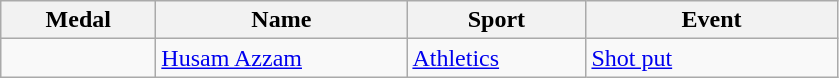<table class="wikitable">
<tr>
<th style="width:6em">Medal</th>
<th style="width:10em">Name</th>
<th style="width:7em">Sport</th>
<th style="width:10em">Event</th>
</tr>
<tr>
<td></td>
<td><a href='#'>Husam Azzam</a></td>
<td><a href='#'>Athletics</a></td>
<td><a href='#'>Shot put</a></td>
</tr>
</table>
